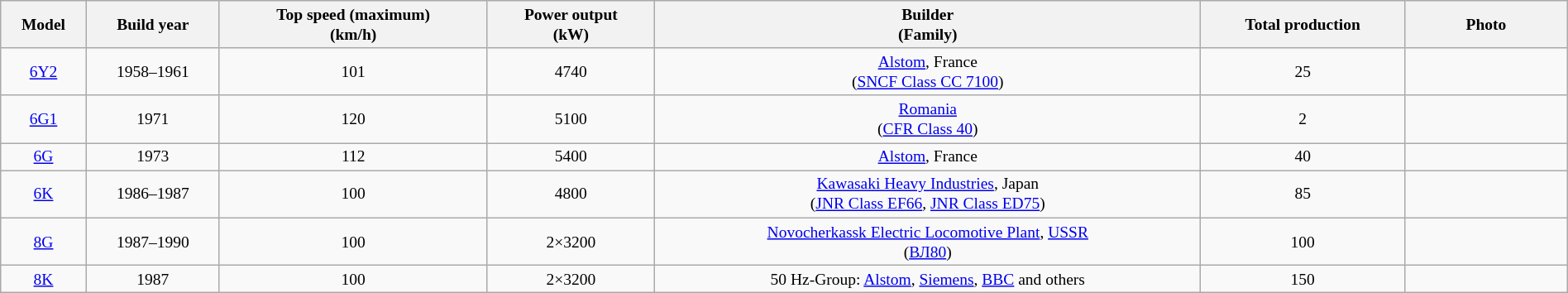<table class="wikitable + sortable"  style="width:100%; text-align: center; font-size: small;">
<tr>
<th>Model</th>
<th>Build year</th>
<th>Top speed (maximum)<br> (km/h)</th>
<th>Power output<br> (kW)</th>
<th>Builder<br>(Family)</th>
<th>Total production</th>
<th style="width:125px;">Photo</th>
</tr>
<tr>
<td><a href='#'>6Y2</a></td>
<td>1958–1961</td>
<td>101</td>
<td>4740</td>
<td><a href='#'>Alstom</a>, France<br> (<a href='#'>SNCF Class CC 7100</a>)</td>
<td>25</td>
<td></td>
</tr>
<tr>
<td><a href='#'>6G1</a></td>
<td>1971</td>
<td>120</td>
<td>5100</td>
<td><a href='#'>Romania</a><br> (<a href='#'>CFR Class 40</a>)</td>
<td>2</td>
<td></td>
</tr>
<tr>
<td><a href='#'>6G</a></td>
<td>1973</td>
<td>112</td>
<td>5400</td>
<td><a href='#'>Alstom</a>, France</td>
<td>40</td>
<td></td>
</tr>
<tr>
<td><a href='#'>6K</a></td>
<td>1986–1987</td>
<td>100</td>
<td>4800</td>
<td><a href='#'>Kawasaki Heavy Industries</a>, Japan<br> (<a href='#'>JNR Class EF66</a>, <a href='#'>JNR Class ED75</a>)</td>
<td>85</td>
<td></td>
</tr>
<tr>
<td><a href='#'>8G</a></td>
<td>1987–1990</td>
<td>100</td>
<td>2×3200</td>
<td><a href='#'>Novocherkassk Electric Locomotive Plant</a>, <a href='#'>USSR</a><br> (<a href='#'>ВЛ80</a>)</td>
<td>100</td>
<td></td>
</tr>
<tr>
<td><a href='#'>8K</a></td>
<td>1987</td>
<td>100</td>
<td>2×3200</td>
<td>50 Hz-Group: <a href='#'>Alstom</a>, <a href='#'>Siemens</a>, <a href='#'>BBC</a> and others</td>
<td>150</td>
<td></td>
</tr>
</table>
